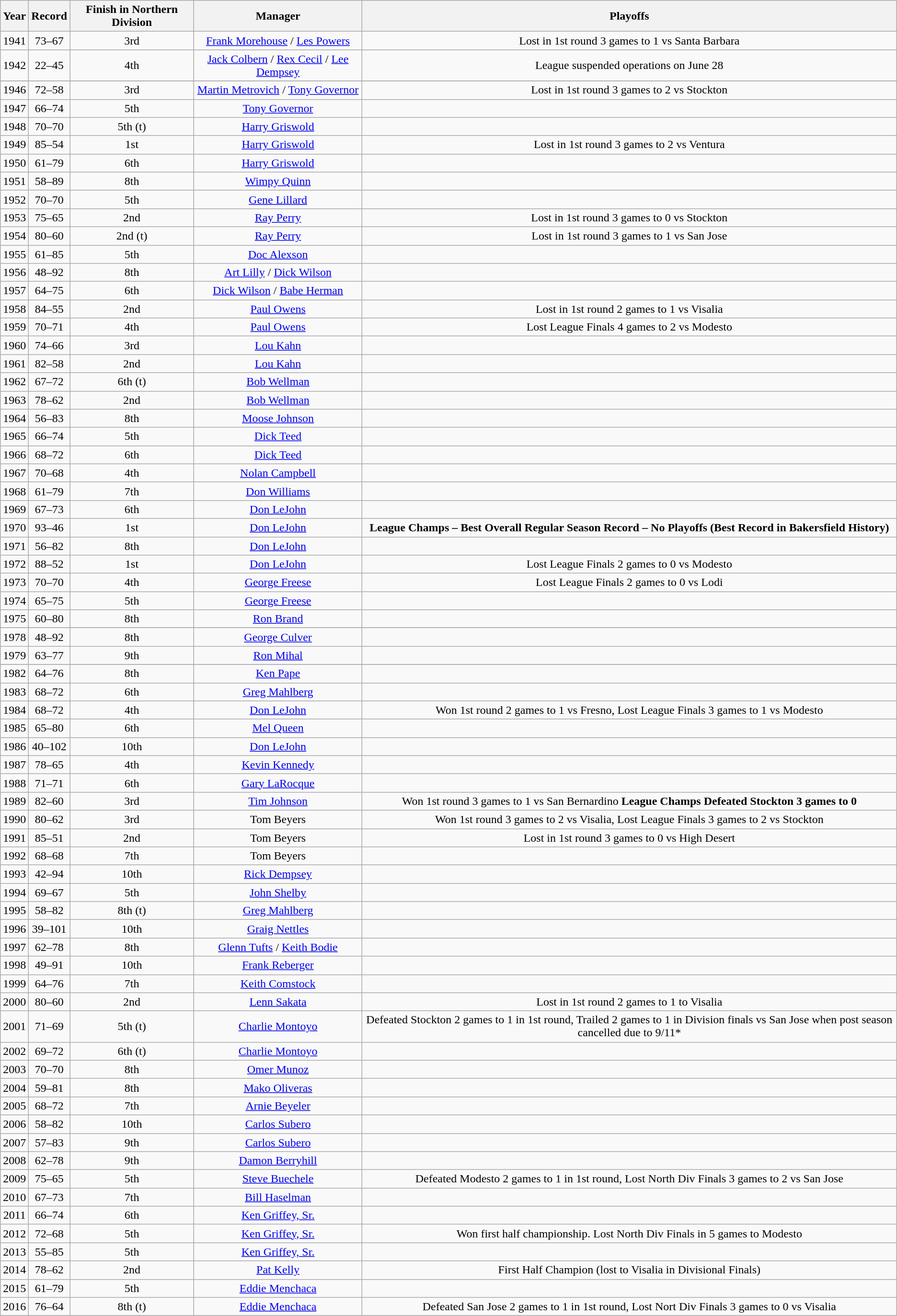<table class="wikitable">
<tr>
<th>Year</th>
<th>Record</th>
<th>Finish in Northern Division</th>
<th>Manager</th>
<th>Playoffs</th>
</tr>
<tr align=center>
<td>1941</td>
<td>73–67</td>
<td>3rd</td>
<td><a href='#'>Frank Morehouse</a> / <a href='#'>Les Powers</a></td>
<td>Lost in 1st round 3 games to 1 vs Santa Barbara</td>
</tr>
<tr align=center>
<td>1942</td>
<td>22–45</td>
<td>4th</td>
<td><a href='#'>Jack Colbern</a> / <a href='#'>Rex Cecil</a> / <a href='#'>Lee Dempsey</a></td>
<td>League suspended operations on June 28</td>
</tr>
<tr align=center>
</tr>
<tr align=center>
<td>1946</td>
<td>72–58</td>
<td>3rd</td>
<td><a href='#'>Martin Metrovich</a> / <a href='#'>Tony Governor</a></td>
<td>Lost in 1st round 3 games to 2 vs Stockton</td>
</tr>
<tr align=center>
<td>1947</td>
<td>66–74</td>
<td>5th</td>
<td><a href='#'>Tony Governor</a></td>
<td></td>
</tr>
<tr align=center>
<td>1948</td>
<td>70–70</td>
<td>5th (t)</td>
<td><a href='#'>Harry Griswold</a></td>
<td></td>
</tr>
<tr align=center>
<td>1949</td>
<td>85–54</td>
<td>1st</td>
<td><a href='#'>Harry Griswold</a></td>
<td>Lost in 1st round 3 games to 2 vs Ventura</td>
</tr>
<tr align=center>
<td>1950</td>
<td>61–79</td>
<td>6th</td>
<td><a href='#'>Harry Griswold</a></td>
<td></td>
</tr>
<tr align=center>
<td>1951</td>
<td>58–89</td>
<td>8th</td>
<td><a href='#'>Wimpy Quinn</a></td>
<td></td>
</tr>
<tr align=center>
<td>1952</td>
<td>70–70</td>
<td>5th</td>
<td><a href='#'>Gene Lillard</a></td>
<td></td>
</tr>
<tr align=center>
<td>1953</td>
<td>75–65</td>
<td>2nd</td>
<td><a href='#'>Ray Perry</a></td>
<td>Lost in 1st round 3 games to 0 vs Stockton</td>
</tr>
<tr align=center>
<td>1954</td>
<td>80–60</td>
<td>2nd (t)</td>
<td><a href='#'>Ray Perry</a></td>
<td>Lost in 1st round 3 games to 1 vs San Jose</td>
</tr>
<tr align=center>
<td>1955</td>
<td>61–85</td>
<td>5th</td>
<td><a href='#'>Doc Alexson</a></td>
<td></td>
</tr>
<tr align=center>
<td>1956</td>
<td>48–92</td>
<td>8th</td>
<td><a href='#'>Art Lilly</a> / <a href='#'>Dick Wilson</a></td>
<td></td>
</tr>
<tr align=center>
<td>1957</td>
<td>64–75</td>
<td>6th</td>
<td><a href='#'>Dick Wilson</a> / <a href='#'>Babe Herman</a></td>
<td></td>
</tr>
<tr align=center>
<td>1958</td>
<td>84–55</td>
<td>2nd</td>
<td><a href='#'>Paul Owens</a></td>
<td>Lost in 1st round 2 games to 1 vs Visalia</td>
</tr>
<tr align=center>
<td>1959</td>
<td>70–71</td>
<td>4th</td>
<td><a href='#'>Paul Owens</a></td>
<td>Lost League Finals 4 games to 2 vs Modesto</td>
</tr>
<tr align=center>
<td>1960</td>
<td>74–66</td>
<td>3rd</td>
<td><a href='#'>Lou Kahn</a></td>
<td></td>
</tr>
<tr align=center>
<td>1961</td>
<td>82–58</td>
<td>2nd</td>
<td><a href='#'>Lou Kahn</a></td>
<td></td>
</tr>
<tr align=center>
<td>1962</td>
<td>67–72</td>
<td>6th (t)</td>
<td><a href='#'>Bob Wellman</a></td>
<td></td>
</tr>
<tr align=center>
<td>1963</td>
<td>78–62</td>
<td>2nd</td>
<td><a href='#'>Bob Wellman</a></td>
<td></td>
</tr>
<tr align=center>
<td>1964</td>
<td>56–83</td>
<td>8th</td>
<td><a href='#'>Moose Johnson</a></td>
<td></td>
</tr>
<tr align=center>
<td>1965</td>
<td>66–74</td>
<td>5th</td>
<td><a href='#'>Dick Teed</a></td>
<td></td>
</tr>
<tr align=center>
<td>1966</td>
<td>68–72</td>
<td>6th</td>
<td><a href='#'>Dick Teed</a></td>
<td></td>
</tr>
<tr align=center>
<td>1967</td>
<td>70–68</td>
<td>4th</td>
<td><a href='#'>Nolan Campbell</a></td>
<td></td>
</tr>
<tr align=center>
<td>1968</td>
<td>61–79</td>
<td>7th</td>
<td><a href='#'>Don Williams</a></td>
<td></td>
</tr>
<tr align=center>
<td>1969</td>
<td>67–73</td>
<td>6th</td>
<td><a href='#'>Don LeJohn</a></td>
<td></td>
</tr>
<tr align=center>
<td>1970</td>
<td>93–46</td>
<td>1st</td>
<td><a href='#'>Don LeJohn</a></td>
<td><strong>League Champs – Best Overall Regular Season Record – No Playoffs (Best Record in Bakersfield History)</strong></td>
</tr>
<tr align=center>
<td>1971</td>
<td>56–82</td>
<td>8th</td>
<td><a href='#'>Don LeJohn</a></td>
<td></td>
</tr>
<tr align=center>
<td>1972</td>
<td>88–52</td>
<td>1st</td>
<td><a href='#'>Don LeJohn</a></td>
<td>Lost League Finals 2 games to 0 vs Modesto</td>
</tr>
<tr align=center>
<td>1973</td>
<td>70–70</td>
<td>4th</td>
<td><a href='#'>George Freese</a></td>
<td>Lost League Finals 2 games to 0 vs Lodi</td>
</tr>
<tr align=center>
<td>1974</td>
<td>65–75</td>
<td>5th</td>
<td><a href='#'>George Freese</a></td>
<td></td>
</tr>
<tr align=center>
<td>1975</td>
<td>60–80</td>
<td>8th</td>
<td><a href='#'>Ron Brand</a></td>
<td></td>
</tr>
<tr align=center>
</tr>
<tr align=center>
<td>1978</td>
<td>48–92</td>
<td>8th</td>
<td><a href='#'>George Culver</a></td>
<td></td>
</tr>
<tr align=center>
<td>1979</td>
<td>63–77</td>
<td>9th</td>
<td><a href='#'>Ron Mihal</a></td>
<td></td>
</tr>
<tr align=center>
</tr>
<tr align=center>
<td>1982</td>
<td>64–76</td>
<td>8th</td>
<td><a href='#'>Ken Pape</a></td>
<td></td>
</tr>
<tr align=center>
<td>1983</td>
<td>68–72</td>
<td>6th</td>
<td><a href='#'>Greg Mahlberg</a></td>
<td></td>
</tr>
<tr align=center>
<td>1984</td>
<td>68–72</td>
<td>4th</td>
<td><a href='#'>Don LeJohn</a></td>
<td>Won 1st round 2 games to 1 vs Fresno, Lost League Finals 3 games to 1 vs Modesto</td>
</tr>
<tr align=center>
<td>1985</td>
<td>65–80</td>
<td>6th</td>
<td><a href='#'>Mel Queen</a></td>
<td></td>
</tr>
<tr align=center>
<td>1986</td>
<td>40–102</td>
<td>10th</td>
<td><a href='#'>Don LeJohn</a></td>
<td></td>
</tr>
<tr align=center>
<td>1987</td>
<td>78–65</td>
<td>4th</td>
<td><a href='#'>Kevin Kennedy</a></td>
<td></td>
</tr>
<tr align=center>
<td>1988</td>
<td>71–71</td>
<td>6th</td>
<td><a href='#'>Gary LaRocque</a></td>
<td></td>
</tr>
<tr align=center>
<td>1989</td>
<td>82–60</td>
<td>3rd</td>
<td><a href='#'>Tim Johnson</a></td>
<td>Won 1st round 3 games to 1 vs San Bernardino <strong>League Champs Defeated Stockton 3 games to 0</strong></td>
</tr>
<tr align=center>
<td>1990</td>
<td>80–62</td>
<td>3rd</td>
<td>Tom Beyers</td>
<td>Won 1st round 3 games to 2 vs Visalia, Lost League Finals 3 games to 2 vs Stockton</td>
</tr>
<tr align=center>
<td>1991</td>
<td>85–51</td>
<td>2nd</td>
<td>Tom Beyers</td>
<td>Lost in 1st round 3 games to 0 vs High Desert</td>
</tr>
<tr align=center>
<td>1992</td>
<td>68–68</td>
<td>7th</td>
<td>Tom Beyers</td>
<td></td>
</tr>
<tr align=center>
<td>1993</td>
<td>42–94</td>
<td>10th</td>
<td><a href='#'>Rick Dempsey</a></td>
<td></td>
</tr>
<tr align=center>
<td>1994</td>
<td>69–67</td>
<td>5th</td>
<td><a href='#'>John Shelby</a></td>
<td></td>
</tr>
<tr align=center>
<td>1995</td>
<td>58–82</td>
<td>8th (t)</td>
<td><a href='#'>Greg Mahlberg</a></td>
<td></td>
</tr>
<tr align=center>
<td>1996</td>
<td>39–101</td>
<td>10th</td>
<td><a href='#'>Graig Nettles</a></td>
<td></td>
</tr>
<tr align=center>
<td>1997</td>
<td>62–78</td>
<td>8th</td>
<td><a href='#'>Glenn Tufts</a> / <a href='#'>Keith Bodie</a></td>
<td></td>
</tr>
<tr align=center>
<td>1998</td>
<td>49–91</td>
<td>10th</td>
<td><a href='#'>Frank Reberger</a></td>
<td></td>
</tr>
<tr align=center>
<td>1999</td>
<td>64–76</td>
<td>7th</td>
<td><a href='#'>Keith Comstock</a></td>
<td></td>
</tr>
<tr align=center>
<td>2000</td>
<td>80–60</td>
<td>2nd</td>
<td><a href='#'>Lenn Sakata</a></td>
<td>Lost in 1st round 2 games to 1 to Visalia</td>
</tr>
<tr align=center>
<td>2001</td>
<td>71–69</td>
<td>5th (t)</td>
<td><a href='#'>Charlie Montoyo</a></td>
<td>Defeated Stockton 2 games to 1 in 1st round, Trailed 2 games to 1 in Division finals vs San Jose when post season cancelled due to 9/11*</td>
</tr>
<tr align=center>
<td>2002</td>
<td>69–72</td>
<td>6th (t)</td>
<td><a href='#'>Charlie Montoyo</a></td>
<td></td>
</tr>
<tr align=center>
<td>2003</td>
<td>70–70</td>
<td>8th</td>
<td><a href='#'>Omer Munoz</a></td>
<td></td>
</tr>
<tr align=center>
<td>2004</td>
<td>59–81</td>
<td>8th</td>
<td><a href='#'>Mako Oliveras</a></td>
<td></td>
</tr>
<tr align=center>
<td>2005</td>
<td>68–72</td>
<td>7th</td>
<td><a href='#'>Arnie Beyeler</a></td>
<td></td>
</tr>
<tr align=center>
<td>2006</td>
<td>58–82</td>
<td>10th</td>
<td><a href='#'>Carlos Subero</a></td>
<td></td>
</tr>
<tr align=center>
<td>2007</td>
<td>57–83</td>
<td>9th</td>
<td><a href='#'>Carlos Subero</a></td>
<td></td>
</tr>
<tr align=center>
<td>2008</td>
<td>62–78</td>
<td>9th</td>
<td><a href='#'>Damon Berryhill</a></td>
<td></td>
</tr>
<tr align=center>
<td>2009</td>
<td>75–65</td>
<td>5th</td>
<td><a href='#'>Steve Buechele</a></td>
<td>Defeated Modesto 2 games to 1 in 1st round, Lost North Div Finals 3 games to 2 vs San Jose</td>
</tr>
<tr align=center>
<td>2010</td>
<td>67–73</td>
<td>7th</td>
<td><a href='#'>Bill Haselman</a></td>
<td></td>
</tr>
<tr align=center>
<td>2011</td>
<td>66–74</td>
<td>6th</td>
<td><a href='#'>Ken Griffey, Sr.</a></td>
<td></td>
</tr>
<tr align=center>
<td>2012</td>
<td>72–68</td>
<td>5th</td>
<td><a href='#'>Ken Griffey, Sr.</a></td>
<td>Won first half championship. Lost North Div Finals in 5 games to Modesto</td>
</tr>
<tr align=center>
<td>2013</td>
<td>55–85</td>
<td>5th</td>
<td><a href='#'>Ken Griffey, Sr.</a></td>
<td></td>
</tr>
<tr align=center>
<td>2014</td>
<td>78–62</td>
<td>2nd</td>
<td><a href='#'>Pat Kelly</a></td>
<td>First Half Champion (lost to Visalia in Divisional Finals)</td>
</tr>
<tr align=center>
<td>2015</td>
<td>61–79</td>
<td>5th</td>
<td><a href='#'>Eddie Menchaca</a></td>
<td></td>
</tr>
<tr align=center>
<td>2016</td>
<td>76–64</td>
<td>8th (t)</td>
<td><a href='#'>Eddie Menchaca</a></td>
<td>Defeated San Jose 2 games to 1 in 1st round, Lost Nort Div Finals 3 games to 0 vs Visalia</td>
</tr>
</table>
